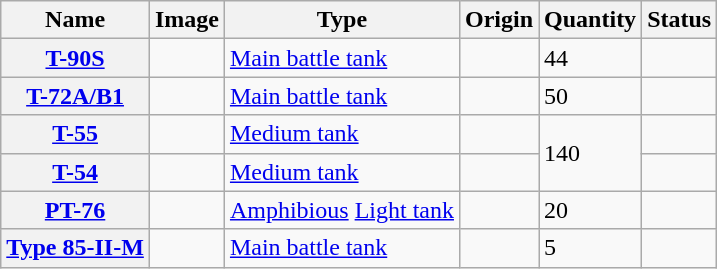<table class="wikitable">
<tr>
<th scope="col">Name</th>
<th scope="col">Image</th>
<th scope="col">Type</th>
<th scope="col">Origin</th>
<th scope="col">Quantity</th>
<th scope="col">Status</th>
</tr>
<tr>
<th scope="row"><a href='#'>T-90S</a></th>
<td></td>
<td><a href='#'>Main battle tank</a></td>
<td></td>
<td>44</td>
<td></td>
</tr>
<tr>
<th scope="row"><a href='#'>T-72A/B1</a></th>
<td></td>
<td><a href='#'>Main battle tank</a></td>
<td></td>
<td>50</td>
<td></td>
</tr>
<tr>
<th scope="row"><a href='#'>T-55</a></th>
<td></td>
<td><a href='#'>Medium tank</a></td>
<td></td>
<td rowspan="2">140</td>
<td></td>
</tr>
<tr>
<th scope="row"><a href='#'>T-54</a></th>
<td></td>
<td><a href='#'>Medium tank</a></td>
<td></td>
<td></td>
</tr>
<tr>
<th scope="row"><a href='#'>PT-76</a></th>
<td></td>
<td><a href='#'>Amphibious</a> <a href='#'>Light tank</a></td>
<td></td>
<td>20</td>
<td></td>
</tr>
<tr>
<th scope="row"><a href='#'>Type 85-II-M</a></th>
<td></td>
<td><a href='#'>Main battle tank</a></td>
<td></td>
<td>5</td>
<td></td>
</tr>
</table>
